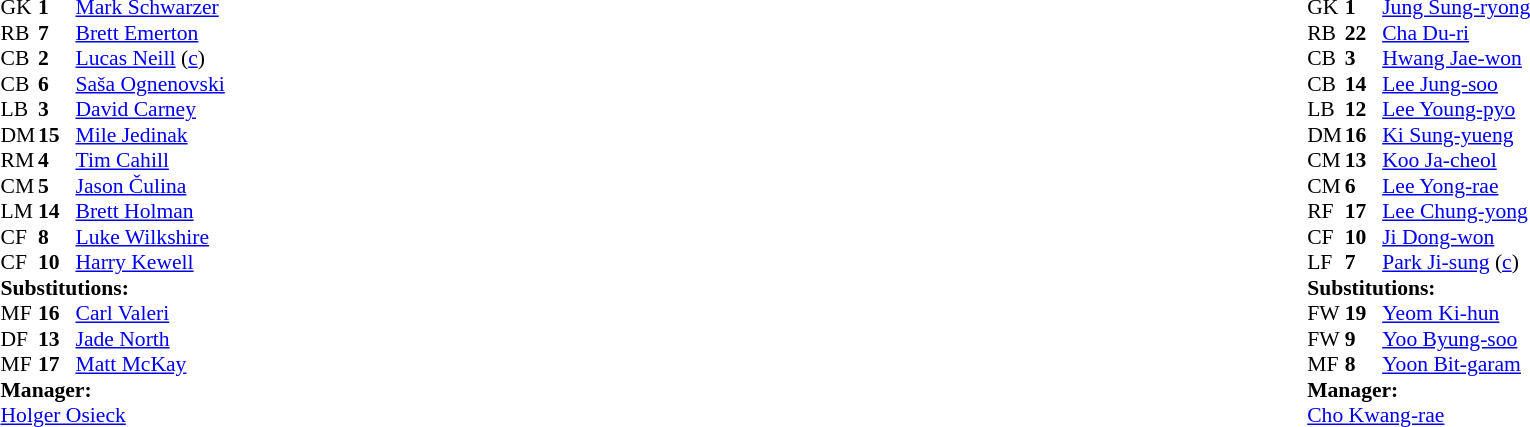<table width="100%">
<tr>
<td valign="top" width="50%"><br><table style="font-size: 90%" cellspacing="0" cellpadding="0">
<tr>
<th width=25></th>
<th width=25></th>
</tr>
<tr>
<td>GK</td>
<td><strong>1</strong></td>
<td><a href='#'>Mark Schwarzer</a></td>
</tr>
<tr>
<td>RB</td>
<td><strong>7</strong></td>
<td><a href='#'>Brett Emerton</a></td>
<td></td>
</tr>
<tr>
<td>CB</td>
<td><strong>2</strong></td>
<td><a href='#'>Lucas Neill</a> (<a href='#'>c</a>)</td>
</tr>
<tr>
<td>CB</td>
<td><strong>6</strong></td>
<td><a href='#'>Saša Ognenovski</a></td>
<td></td>
</tr>
<tr>
<td>LB</td>
<td><strong>3</strong></td>
<td><a href='#'>David Carney</a></td>
</tr>
<tr>
<td>DM</td>
<td><strong>15</strong></td>
<td><a href='#'>Mile Jedinak</a></td>
</tr>
<tr>
<td>RM</td>
<td><strong>4</strong></td>
<td><a href='#'>Tim Cahill</a></td>
<td></td>
</tr>
<tr>
<td>CM</td>
<td><strong>5</strong></td>
<td><a href='#'>Jason Čulina</a></td>
<td></td>
<td></td>
</tr>
<tr>
<td>LM</td>
<td><strong>14</strong></td>
<td><a href='#'>Brett Holman</a></td>
<td></td>
<td></td>
</tr>
<tr>
<td>CF</td>
<td><strong>8</strong></td>
<td><a href='#'>Luke Wilkshire</a></td>
<td></td>
<td></td>
</tr>
<tr>
<td>CF</td>
<td><strong>10</strong></td>
<td><a href='#'>Harry Kewell</a></td>
</tr>
<tr>
<td colspan=3><strong>Substitutions:</strong></td>
</tr>
<tr>
<td>MF</td>
<td><strong>16</strong></td>
<td><a href='#'>Carl Valeri</a></td>
<td></td>
<td></td>
</tr>
<tr>
<td>DF</td>
<td><strong>13</strong></td>
<td><a href='#'>Jade North</a></td>
<td></td>
<td></td>
</tr>
<tr>
<td>MF</td>
<td><strong>17</strong></td>
<td><a href='#'>Matt McKay</a></td>
<td></td>
<td></td>
</tr>
<tr>
<td colspan=3><strong>Manager:</strong></td>
</tr>
<tr>
<td colspan=3> <a href='#'>Holger Osieck</a></td>
</tr>
</table>
</td>
<td valign="top"></td>
<td valign="top" width="50%"><br><table style="font-size: 90%" cellspacing="0" cellpadding="0" align="center">
<tr>
<th width="25"></th>
<th width="25"></th>
</tr>
<tr>
<td>GK</td>
<td><strong>1</strong></td>
<td><a href='#'>Jung Sung-ryong</a></td>
</tr>
<tr>
<td>RB</td>
<td><strong>22</strong></td>
<td><a href='#'>Cha Du-ri</a></td>
<td></td>
</tr>
<tr>
<td>CB</td>
<td><strong>3</strong></td>
<td><a href='#'>Hwang Jae-won</a></td>
</tr>
<tr>
<td>CB</td>
<td><strong>14</strong></td>
<td><a href='#'>Lee Jung-soo</a></td>
</tr>
<tr>
<td>LB</td>
<td><strong>12</strong></td>
<td><a href='#'>Lee Young-pyo</a></td>
</tr>
<tr>
<td>DM</td>
<td><strong>16</strong></td>
<td><a href='#'>Ki Sung-yueng</a></td>
<td></td>
</tr>
<tr>
<td>CM</td>
<td><strong>13</strong></td>
<td><a href='#'>Koo Ja-cheol</a></td>
<td></td>
<td></td>
</tr>
<tr>
<td>CM</td>
<td><strong>6</strong></td>
<td><a href='#'>Lee Yong-rae</a></td>
</tr>
<tr>
<td>RF</td>
<td><strong>17</strong></td>
<td><a href='#'>Lee Chung-yong</a></td>
</tr>
<tr>
<td>CF</td>
<td><strong>10</strong></td>
<td><a href='#'>Ji Dong-won</a></td>
<td></td>
<td></td>
</tr>
<tr>
<td>LF</td>
<td><strong>7</strong></td>
<td><a href='#'>Park Ji-sung</a> (<a href='#'>c</a>)</td>
</tr>
<tr>
<td colspan=3><strong>Substitutions:</strong></td>
</tr>
<tr>
<td>FW</td>
<td><strong>19</strong></td>
<td><a href='#'>Yeom Ki-hun</a></td>
<td></td>
<td></td>
</tr>
<tr>
<td>FW</td>
<td><strong>9</strong></td>
<td><a href='#'>Yoo Byung-soo</a></td>
<td></td>
<td></td>
<td></td>
</tr>
<tr>
<td>MF</td>
<td><strong>8</strong></td>
<td><a href='#'>Yoon Bit-garam</a></td>
<td></td>
<td></td>
</tr>
<tr>
<td colspan=3><strong>Manager:</strong></td>
</tr>
<tr>
<td colspan=3><a href='#'>Cho Kwang-rae</a></td>
</tr>
</table>
</td>
</tr>
</table>
